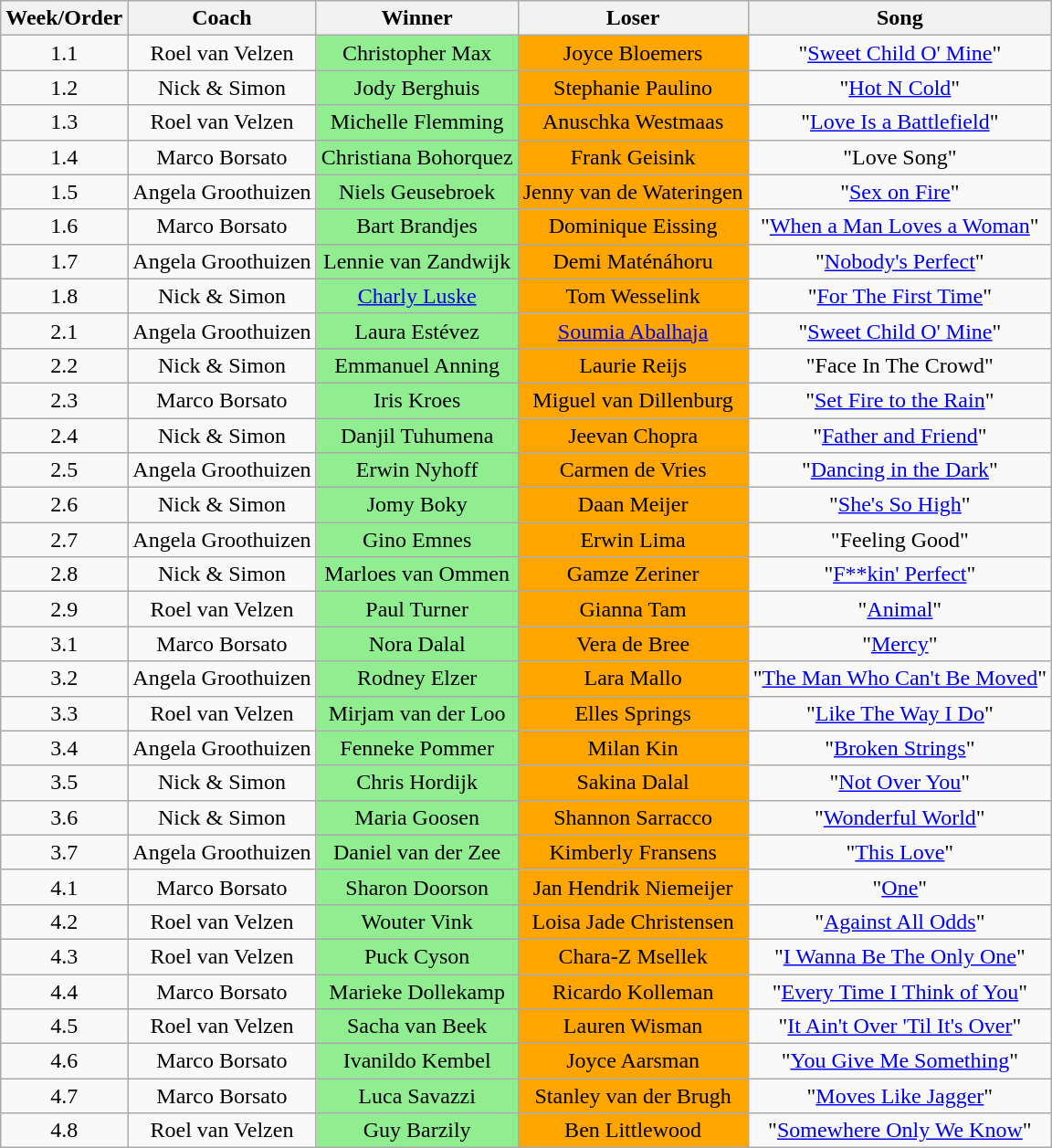<table class="wikitable sortable" style="text-align: center; width: auto;">
<tr>
<th>Week/Order</th>
<th>Coach</th>
<th>Winner</th>
<th>Loser</th>
<th>Song</th>
</tr>
<tr>
<td>1.1</td>
<td>Roel van Velzen</td>
<td style="background:lightgreen">Christopher Max</td>
<td style="background:orange">Joyce Bloemers</td>
<td>"<a href='#'>Sweet Child O' Mine</a>"</td>
</tr>
<tr>
<td>1.2</td>
<td>Nick & Simon</td>
<td style="background:lightgreen">Jody Berghuis</td>
<td style="background:orange">Stephanie Paulino</td>
<td>"<a href='#'>Hot N Cold</a>"</td>
</tr>
<tr>
<td>1.3</td>
<td>Roel van Velzen</td>
<td style="background:lightgreen">Michelle Flemming</td>
<td style="background:orange">Anuschka Westmaas</td>
<td>"<a href='#'>Love Is a Battlefield</a>"</td>
</tr>
<tr>
<td>1.4</td>
<td>Marco Borsato</td>
<td style="background:lightgreen">Christiana Bohorquez</td>
<td style="background:orange">Frank Geisink</td>
<td>"Love Song"</td>
</tr>
<tr>
<td>1.5</td>
<td>Angela Groothuizen</td>
<td style="background:lightgreen">Niels Geusebroek</td>
<td style="background:orange">Jenny van de Wateringen</td>
<td>"<a href='#'>Sex on Fire</a>"</td>
</tr>
<tr>
<td>1.6</td>
<td>Marco Borsato</td>
<td style="background:lightgreen">Bart Brandjes</td>
<td style="background:orange">Dominique Eissing</td>
<td>"<a href='#'>When a Man Loves a Woman</a>"</td>
</tr>
<tr>
<td>1.7</td>
<td>Angela Groothuizen</td>
<td style="background:lightgreen">Lennie van Zandwijk</td>
<td style="background:orange">Demi Maténáhoru</td>
<td>"<a href='#'>Nobody's Perfect</a>"</td>
</tr>
<tr>
<td>1.8</td>
<td>Nick & Simon</td>
<td style="background:lightgreen"><a href='#'>Charly Luske</a></td>
<td style="background:orange">Tom Wesselink</td>
<td>"<a href='#'>For The First Time</a>"</td>
</tr>
<tr>
<td>2.1</td>
<td>Angela Groothuizen</td>
<td style="background:lightgreen">Laura Estévez</td>
<td style="background:orange"><a href='#'>Soumia Abalhaja</a></td>
<td>"<a href='#'>Sweet Child O' Mine</a>"</td>
</tr>
<tr>
<td>2.2</td>
<td>Nick & Simon</td>
<td style="background:lightgreen">Emmanuel Anning</td>
<td style="background:orange">Laurie Reijs</td>
<td>"Face In The Crowd"</td>
</tr>
<tr>
<td>2.3</td>
<td>Marco Borsato</td>
<td style="background:lightgreen">Iris Kroes</td>
<td style="background:orange">Miguel van Dillenburg</td>
<td>"<a href='#'>Set Fire to the Rain</a>"</td>
</tr>
<tr>
<td>2.4</td>
<td>Nick & Simon</td>
<td style="background:lightgreen">Danjil Tuhumena</td>
<td style="background:orange">Jeevan Chopra</td>
<td>"<a href='#'>Father and Friend</a>"</td>
</tr>
<tr>
<td>2.5</td>
<td>Angela Groothuizen</td>
<td style="background:lightgreen">Erwin Nyhoff</td>
<td style="background:orange">Carmen de Vries</td>
<td>"<a href='#'>Dancing in the Dark</a>"</td>
</tr>
<tr>
<td>2.6</td>
<td>Nick & Simon</td>
<td style="background:lightgreen">Jomy Boky</td>
<td style="background:orange">Daan Meijer</td>
<td>"<a href='#'>She's So High</a>"</td>
</tr>
<tr>
<td>2.7</td>
<td>Angela Groothuizen</td>
<td style="background:lightgreen">Gino Emnes</td>
<td style="background:orange">Erwin Lima</td>
<td>"Feeling Good"</td>
</tr>
<tr>
<td>2.8</td>
<td>Nick & Simon</td>
<td style="background:lightgreen">Marloes van Ommen</td>
<td style="background:orange">Gamze Zeriner</td>
<td>"<a href='#'>F**kin' Perfect</a>"</td>
</tr>
<tr>
<td>2.9</td>
<td>Roel van Velzen</td>
<td style="background:lightgreen">Paul Turner</td>
<td style="background:orange">Gianna Tam</td>
<td>"<a href='#'>Animal</a>"</td>
</tr>
<tr>
<td>3.1</td>
<td>Marco Borsato</td>
<td style="background:lightgreen">Nora Dalal</td>
<td style="background:orange">Vera de Bree</td>
<td>"<a href='#'>Mercy</a>"</td>
</tr>
<tr>
<td>3.2</td>
<td>Angela Groothuizen</td>
<td style="background:lightgreen">Rodney Elzer</td>
<td style="background:orange">Lara Mallo</td>
<td>"<a href='#'>The Man Who Can't Be Moved</a>"</td>
</tr>
<tr>
<td>3.3</td>
<td>Roel van Velzen</td>
<td style="background:lightgreen">Mirjam van der Loo</td>
<td style="background:orange">Elles Springs</td>
<td>"<a href='#'>Like The Way I Do</a>"</td>
</tr>
<tr>
<td>3.4</td>
<td>Angela Groothuizen</td>
<td style="background:lightgreen">Fenneke Pommer</td>
<td style="background:orange">Milan Kin</td>
<td>"<a href='#'>Broken Strings</a>"</td>
</tr>
<tr>
<td>3.5</td>
<td>Nick & Simon</td>
<td style="background:lightgreen">Chris Hordijk</td>
<td style="background:orange">Sakina Dalal</td>
<td>"<a href='#'>Not Over You</a>"</td>
</tr>
<tr>
<td>3.6</td>
<td>Nick & Simon</td>
<td style="background:lightgreen">Maria Goosen</td>
<td style="background:orange">Shannon Sarracco</td>
<td>"<a href='#'>Wonderful World</a>"</td>
</tr>
<tr>
<td>3.7</td>
<td>Angela Groothuizen</td>
<td style="background:lightgreen">Daniel van der Zee</td>
<td style="background:orange">Kimberly Fransens</td>
<td>"<a href='#'>This Love</a>"</td>
</tr>
<tr>
<td>4.1</td>
<td>Marco Borsato</td>
<td style="background:lightgreen">Sharon Doorson</td>
<td style="background:orange">Jan Hendrik Niemeijer</td>
<td>"<a href='#'>One</a>"</td>
</tr>
<tr>
<td>4.2</td>
<td>Roel van Velzen</td>
<td style="background:lightgreen">Wouter Vink</td>
<td style="background:orange">Loisa Jade Christensen</td>
<td>"<a href='#'>Against All Odds</a>"</td>
</tr>
<tr>
<td>4.3</td>
<td>Roel van Velzen</td>
<td style="background:lightgreen">Puck Cyson</td>
<td style="background:orange">Chara-Z Msellek</td>
<td>"<a href='#'>I Wanna Be The Only One</a>"</td>
</tr>
<tr>
<td>4.4</td>
<td>Marco Borsato</td>
<td style="background:lightgreen">Marieke Dollekamp</td>
<td style="background:orange">Ricardo Kolleman</td>
<td>"<a href='#'>Every Time I Think of You</a>"</td>
</tr>
<tr>
<td>4.5</td>
<td>Roel van Velzen</td>
<td style="background:lightgreen">Sacha van Beek</td>
<td style="background:orange">Lauren Wisman</td>
<td>"<a href='#'>It Ain't Over 'Til It's Over</a>"</td>
</tr>
<tr>
<td>4.6</td>
<td>Marco Borsato</td>
<td style="background:lightgreen">Ivanildo Kembel</td>
<td style="background:orange">Joyce Aarsman</td>
<td>"<a href='#'>You Give Me Something</a>"</td>
</tr>
<tr>
<td>4.7</td>
<td>Marco Borsato</td>
<td style="background:lightgreen">Luca Savazzi</td>
<td style="background:orange">Stanley van der Brugh</td>
<td>"<a href='#'>Moves Like Jagger</a>"</td>
</tr>
<tr>
<td>4.8</td>
<td>Roel van Velzen</td>
<td style="background:lightgreen">Guy Barzily</td>
<td style="background:orange">Ben Littlewood</td>
<td>"<a href='#'>Somewhere Only We Know</a>"</td>
</tr>
</table>
